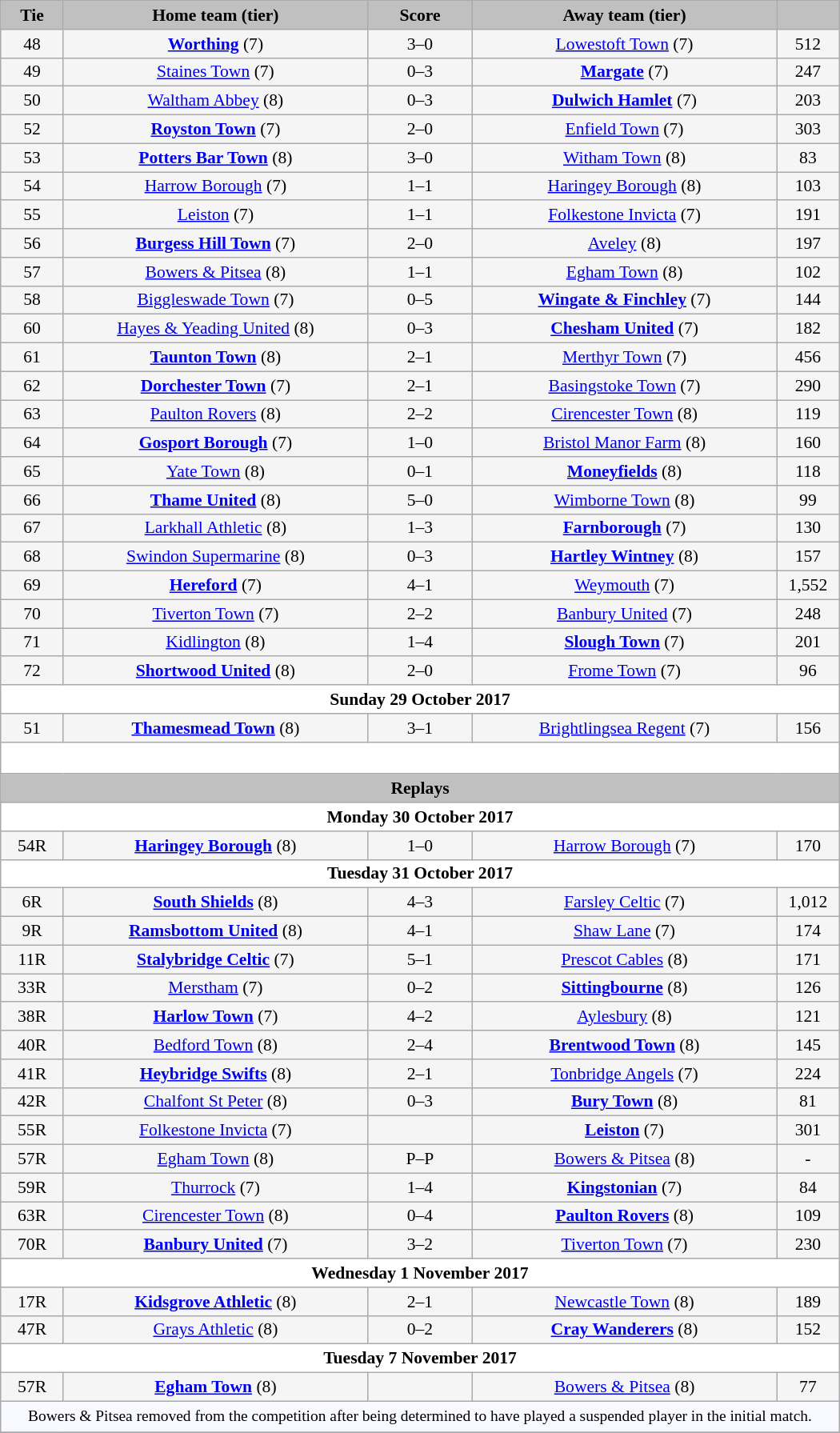<table class="wikitable" style="width: 700px; background:WhiteSmoke; text-align:center; font-size:90%">
<tr>
<td scope="col" style="width:  7.50%; background:silver;"><strong>Tie</strong></td>
<td scope="col" style="width: 36.25%; background:silver;"><strong>Home team (tier)</strong></td>
<td scope="col" style="width: 12.50%; background:silver;"><strong>Score</strong></td>
<td scope="col" style="width: 36.25%; background:silver;"><strong>Away team (tier)</strong></td>
<td scope="col" style="width:  7.50%; background:silver;"><strong></strong></td>
</tr>
<tr>
<td>48</td>
<td><strong><a href='#'>Worthing</a></strong> (7)</td>
<td>3–0</td>
<td><a href='#'>Lowestoft Town</a> (7)</td>
<td>512</td>
</tr>
<tr>
<td>49</td>
<td><a href='#'>Staines Town</a> (7)</td>
<td>0–3</td>
<td><strong><a href='#'>Margate</a></strong> (7)</td>
<td>247</td>
</tr>
<tr>
<td>50</td>
<td><a href='#'>Waltham Abbey</a> (8)</td>
<td>0–3</td>
<td><strong><a href='#'>Dulwich Hamlet</a></strong> (7)</td>
<td>203</td>
</tr>
<tr>
<td>52</td>
<td><strong><a href='#'>Royston Town</a></strong> (7)</td>
<td>2–0</td>
<td><a href='#'>Enfield Town</a> (7)</td>
<td>303</td>
</tr>
<tr>
<td>53</td>
<td><strong><a href='#'>Potters Bar Town</a></strong> (8)</td>
<td>3–0</td>
<td><a href='#'>Witham Town</a> (8)</td>
<td>83</td>
</tr>
<tr>
<td>54</td>
<td><a href='#'>Harrow Borough</a> (7)</td>
<td>1–1</td>
<td><a href='#'>Haringey Borough</a> (8)</td>
<td>103</td>
</tr>
<tr>
<td>55</td>
<td><a href='#'>Leiston</a> (7)</td>
<td>1–1</td>
<td><a href='#'>Folkestone Invicta</a> (7)</td>
<td>191</td>
</tr>
<tr>
<td>56</td>
<td><strong><a href='#'>Burgess Hill Town</a></strong> (7)</td>
<td>2–0</td>
<td><a href='#'>Aveley</a> (8)</td>
<td>197</td>
</tr>
<tr>
<td>57</td>
<td><a href='#'>Bowers & Pitsea</a> (8)</td>
<td>1–1</td>
<td><a href='#'>Egham Town</a> (8)</td>
<td>102</td>
</tr>
<tr>
<td>58</td>
<td><a href='#'>Biggleswade Town</a> (7)</td>
<td>0–5</td>
<td><strong><a href='#'>Wingate & Finchley</a></strong> (7)</td>
<td>144</td>
</tr>
<tr>
<td>60</td>
<td><a href='#'>Hayes & Yeading United</a> (8)</td>
<td>0–3</td>
<td><strong><a href='#'>Chesham United</a></strong> (7)</td>
<td>182</td>
</tr>
<tr>
<td>61</td>
<td><strong><a href='#'>Taunton Town</a></strong> (8)</td>
<td>2–1</td>
<td><a href='#'>Merthyr Town</a> (7)</td>
<td>456</td>
</tr>
<tr>
<td>62</td>
<td><strong><a href='#'>Dorchester Town</a></strong> (7)</td>
<td>2–1</td>
<td><a href='#'>Basingstoke Town</a> (7)</td>
<td>290</td>
</tr>
<tr>
<td>63</td>
<td><a href='#'>Paulton Rovers</a> (8)</td>
<td>2–2</td>
<td><a href='#'>Cirencester Town</a> (8)</td>
<td>119</td>
</tr>
<tr>
<td>64</td>
<td><strong><a href='#'>Gosport Borough</a></strong> (7)</td>
<td>1–0</td>
<td><a href='#'>Bristol Manor Farm</a> (8)</td>
<td>160</td>
</tr>
<tr>
<td>65</td>
<td><a href='#'>Yate Town</a> (8)</td>
<td>0–1</td>
<td><strong><a href='#'>Moneyfields</a></strong> (8)</td>
<td>118</td>
</tr>
<tr>
<td>66</td>
<td><strong><a href='#'>Thame United</a></strong> (8)</td>
<td>5–0</td>
<td><a href='#'>Wimborne Town</a> (8)</td>
<td>99</td>
</tr>
<tr>
<td>67</td>
<td><a href='#'>Larkhall Athletic</a> (8)</td>
<td>1–3</td>
<td><strong><a href='#'>Farnborough</a></strong> (7)</td>
<td>130</td>
</tr>
<tr>
<td>68</td>
<td><a href='#'>Swindon Supermarine</a> (8)</td>
<td>0–3</td>
<td><strong><a href='#'>Hartley Wintney</a></strong> (8)</td>
<td>157</td>
</tr>
<tr>
<td>69</td>
<td><strong><a href='#'>Hereford</a></strong> (7)</td>
<td>4–1</td>
<td><a href='#'>Weymouth</a> (7)</td>
<td>1,552</td>
</tr>
<tr>
<td>70</td>
<td><a href='#'>Tiverton Town</a> (7)</td>
<td>2–2</td>
<td><a href='#'>Banbury United</a> (7)</td>
<td>248</td>
</tr>
<tr>
<td>71</td>
<td><a href='#'>Kidlington</a> (8)</td>
<td>1–4</td>
<td><strong><a href='#'>Slough Town</a></strong> (7)</td>
<td>201</td>
</tr>
<tr>
<td>72</td>
<td><strong><a href='#'>Shortwood United</a></strong> (8)</td>
<td>2–0</td>
<td><a href='#'>Frome Town</a> (7)</td>
<td>96</td>
</tr>
<tr>
<td colspan="5" style= background:White><strong>Sunday 29 October 2017</strong></td>
</tr>
<tr>
<td>51</td>
<td><strong><a href='#'>Thamesmead Town</a></strong> (8)</td>
<td>3–1</td>
<td><a href='#'>Brightlingsea Regent</a> (7)</td>
<td>156</td>
</tr>
<tr>
<td colspan="5" style="height: 20px; background:White;"></td>
</tr>
<tr>
<td colspan="5" style= background:Silver><strong>Replays</strong></td>
</tr>
<tr>
<td colspan="5" style= background:White><strong>Monday 30 October 2017</strong></td>
</tr>
<tr>
<td>54R</td>
<td><strong><a href='#'>Haringey Borough</a></strong> (8)</td>
<td>1–0</td>
<td><a href='#'>Harrow Borough</a> (7)</td>
<td>170</td>
</tr>
<tr>
<td colspan="5" style= background:White><strong>Tuesday 31 October 2017</strong></td>
</tr>
<tr>
<td>6R</td>
<td><strong><a href='#'>South Shields</a></strong> (8)</td>
<td>4–3 </td>
<td><a href='#'>Farsley Celtic</a> (7)</td>
<td>1,012</td>
</tr>
<tr>
<td>9R</td>
<td><strong><a href='#'>Ramsbottom United</a></strong> (8)</td>
<td>4–1 </td>
<td><a href='#'>Shaw Lane</a> (7)</td>
<td>174</td>
</tr>
<tr>
<td>11R</td>
<td><strong><a href='#'>Stalybridge Celtic</a></strong> (7)</td>
<td>5–1</td>
<td><a href='#'>Prescot Cables</a> (8)</td>
<td>171</td>
</tr>
<tr>
<td>33R</td>
<td><a href='#'>Merstham</a> (7)</td>
<td>0–2</td>
<td><strong><a href='#'>Sittingbourne</a></strong> (8)</td>
<td>126</td>
</tr>
<tr>
<td>38R</td>
<td><strong><a href='#'>Harlow Town</a></strong> (7)</td>
<td>4–2</td>
<td><a href='#'>Aylesbury</a> (8)</td>
<td>121</td>
</tr>
<tr>
<td>40R</td>
<td><a href='#'>Bedford Town</a> (8)</td>
<td>2–4</td>
<td><strong><a href='#'>Brentwood Town</a></strong> (8)</td>
<td>145</td>
</tr>
<tr>
<td>41R</td>
<td><strong><a href='#'>Heybridge Swifts</a></strong> (8)</td>
<td>2–1</td>
<td><a href='#'>Tonbridge Angels</a> (7)</td>
<td>224</td>
</tr>
<tr>
<td>42R</td>
<td><a href='#'>Chalfont St Peter</a> (8)</td>
<td>0–3</td>
<td><strong><a href='#'>Bury Town</a></strong> (8)</td>
<td>81</td>
</tr>
<tr>
<td>55R</td>
<td><a href='#'>Folkestone Invicta</a> (7)</td>
<td></td>
<td><strong><a href='#'>Leiston</a></strong> (7)</td>
<td>301</td>
</tr>
<tr>
<td>57R</td>
<td><a href='#'>Egham Town</a> (8)</td>
<td>P–P</td>
<td><a href='#'>Bowers & Pitsea</a> (8)</td>
<td>-</td>
</tr>
<tr>
<td>59R</td>
<td><a href='#'>Thurrock</a> (7)</td>
<td>1–4</td>
<td><strong><a href='#'>Kingstonian</a></strong> (7)</td>
<td>84</td>
</tr>
<tr>
<td>63R</td>
<td><a href='#'>Cirencester Town</a> (8)</td>
<td>0–4</td>
<td><strong><a href='#'>Paulton Rovers</a></strong> (8)</td>
<td>109</td>
</tr>
<tr>
<td>70R</td>
<td><strong><a href='#'>Banbury United</a></strong> (7)</td>
<td>3–2 </td>
<td><a href='#'>Tiverton Town</a> (7)</td>
<td>230</td>
</tr>
<tr>
<td colspan="5" style= background:White><strong>Wednesday 1 November 2017</strong></td>
</tr>
<tr>
<td>17R</td>
<td><strong><a href='#'>Kidsgrove Athletic</a></strong> (8)</td>
<td>2–1</td>
<td><a href='#'>Newcastle Town</a> (8)</td>
<td>189</td>
</tr>
<tr>
<td>47R</td>
<td><a href='#'>Grays Athletic</a> (8)</td>
<td>0–2</td>
<td><strong><a href='#'>Cray Wanderers</a></strong> (8)</td>
<td>152</td>
</tr>
<tr>
<td colspan="5" style= background:White><strong>Tuesday 7 November 2017</strong></td>
</tr>
<tr>
<td>57R</td>
<td><strong><a href='#'>Egham Town</a></strong> (8)</td>
<td></td>
<td><a href='#'>Bowers & Pitsea</a> (8)</td>
<td>77</td>
</tr>
<tr>
<td colspan="5" style="background:GhostWhite; height:20px; text-align:center; font-size:90%">Bowers & Pitsea removed from the competition after being determined to have played a suspended player in the initial match.</td>
</tr>
<tr>
</tr>
</table>
